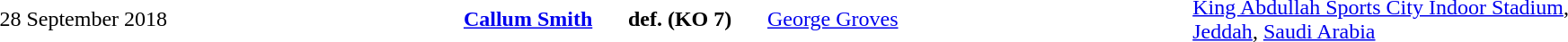<table style="width:100%;" cellspacing="1">
<tr>
<th width=15%></th>
<th width=25%></th>
<th width=10%></th>
<th width=25%></th>
</tr>
<tr style=font-size:100%>
<td align=right>28 September 2018</td>
<td align=right><strong><a href='#'>Callum Smith</a></strong> </td>
<td align=center><strong>def. (KO 7)</strong></td>
<td> <a href='#'>George Groves</a></td>
<td><a href='#'>King Abdullah Sports City Indoor Stadium</a>, <a href='#'>Jeddah</a>, <a href='#'>Saudi Arabia</a></td>
</tr>
</table>
